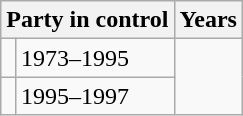<table class="wikitable">
<tr>
<th colspan="2">Party in control</th>
<th>Years</th>
</tr>
<tr>
<td></td>
<td>1973–1995</td>
</tr>
<tr>
<td></td>
<td>1995–1997</td>
</tr>
</table>
